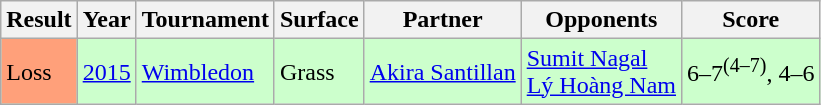<table class="wikitable">
<tr>
<th>Result</th>
<th>Year</th>
<th>Tournament</th>
<th>Surface</th>
<th>Partner</th>
<th>Opponents</th>
<th class="unsortable">Score</th>
</tr>
<tr style="background:#cfc;">
<td bgcolor=ffa07a>Loss</td>
<td><a href='#'>2015</a></td>
<td><a href='#'>Wimbledon</a></td>
<td>Grass</td>
<td> <a href='#'>Akira Santillan</a></td>
<td> <a href='#'>Sumit Nagal</a> <br>  <a href='#'>Lý Hoàng Nam</a></td>
<td>6–7<sup>(4–7)</sup>, 4–6</td>
</tr>
</table>
